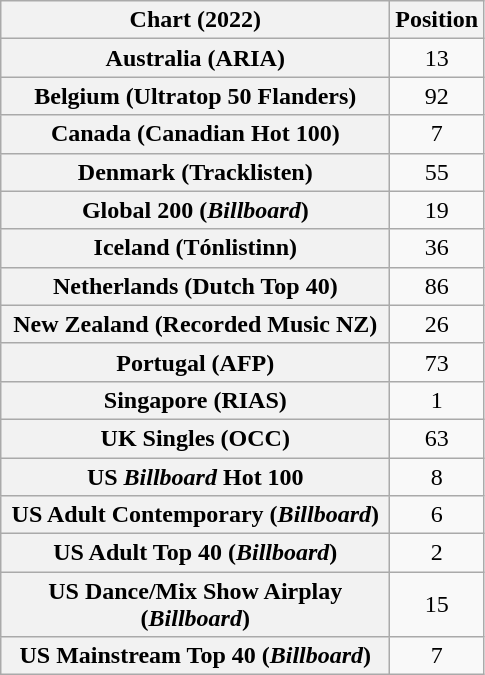<table class="wikitable sortable plainrowheaders" style="text-align:center">
<tr>
<th scope="col" style="width:189pt">Chart (2022)</th>
<th scope="col">Position</th>
</tr>
<tr>
<th scope="row">Australia (ARIA)</th>
<td>13</td>
</tr>
<tr>
<th scope="row">Belgium (Ultratop 50 Flanders)</th>
<td>92</td>
</tr>
<tr>
<th scope="row">Canada (Canadian Hot 100)</th>
<td>7</td>
</tr>
<tr>
<th scope="row">Denmark (Tracklisten)</th>
<td>55</td>
</tr>
<tr>
<th scope="row">Global 200 (<em>Billboard</em>)</th>
<td>19</td>
</tr>
<tr>
<th scope="row">Iceland (Tónlistinn)</th>
<td>36</td>
</tr>
<tr>
<th scope="row">Netherlands (Dutch Top 40)</th>
<td>86</td>
</tr>
<tr>
<th scope="row">New Zealand (Recorded Music NZ)</th>
<td>26</td>
</tr>
<tr>
<th scope="row">Portugal (AFP)</th>
<td>73</td>
</tr>
<tr>
<th scope="row">Singapore (RIAS)</th>
<td>1</td>
</tr>
<tr>
<th scope="row">UK Singles (OCC)</th>
<td>63</td>
</tr>
<tr>
<th scope="row">US <em>Billboard</em> Hot 100</th>
<td>8</td>
</tr>
<tr>
<th scope="row">US Adult Contemporary (<em>Billboard</em>)</th>
<td>6</td>
</tr>
<tr>
<th scope="row">US Adult Top 40 (<em>Billboard</em>)</th>
<td>2</td>
</tr>
<tr>
<th scope="row">US Dance/Mix Show Airplay (<em>Billboard</em>)</th>
<td>15</td>
</tr>
<tr>
<th scope="row">US Mainstream Top 40 (<em>Billboard</em>)</th>
<td>7</td>
</tr>
</table>
